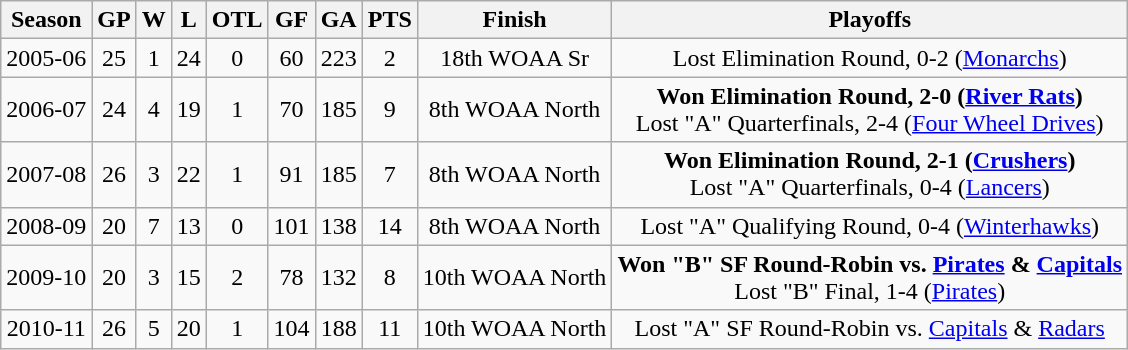<table class="wikitable">
<tr>
<th>Season</th>
<th>GP</th>
<th>W</th>
<th>L</th>
<th>OTL</th>
<th>GF</th>
<th>GA</th>
<th>PTS</th>
<th>Finish</th>
<th>Playoffs</th>
</tr>
<tr align="center">
<td>2005-06</td>
<td>25</td>
<td>1</td>
<td>24</td>
<td>0</td>
<td>60</td>
<td>223</td>
<td>2</td>
<td>18th WOAA Sr</td>
<td>Lost Elimination Round, 0-2 (<a href='#'>Monarchs</a>)</td>
</tr>
<tr align="center">
<td>2006-07</td>
<td>24</td>
<td>4</td>
<td>19</td>
<td>1</td>
<td>70</td>
<td>185</td>
<td>9</td>
<td>8th WOAA North</td>
<td><strong>Won Elimination Round, 2-0 (<a href='#'>River Rats</a>)</strong> <br> Lost "A" Quarterfinals, 2-4 (<a href='#'>Four Wheel Drives</a>)</td>
</tr>
<tr align="center">
<td>2007-08</td>
<td>26</td>
<td>3</td>
<td>22</td>
<td>1</td>
<td>91</td>
<td>185</td>
<td>7</td>
<td>8th WOAA North</td>
<td><strong>Won Elimination Round, 2-1 (<a href='#'>Crushers</a>)</strong> <br> Lost "A" Quarterfinals, 0-4 (<a href='#'>Lancers</a>)</td>
</tr>
<tr align="center">
<td>2008-09</td>
<td>20</td>
<td>7</td>
<td>13</td>
<td>0</td>
<td>101</td>
<td>138</td>
<td>14</td>
<td>8th WOAA North</td>
<td>Lost "A" Qualifying Round, 0-4 (<a href='#'>Winterhawks</a>)</td>
</tr>
<tr align="center">
<td>2009-10</td>
<td>20</td>
<td>3</td>
<td>15</td>
<td>2</td>
<td>78</td>
<td>132</td>
<td>8</td>
<td>10th WOAA North</td>
<td><strong>Won "B" SF Round-Robin vs. <a href='#'>Pirates</a> & <a href='#'>Capitals</a></strong> <br> Lost "B" Final, 1-4 (<a href='#'>Pirates</a>)</td>
</tr>
<tr align="center">
<td>2010-11</td>
<td>26</td>
<td>5</td>
<td>20</td>
<td>1</td>
<td>104</td>
<td>188</td>
<td>11</td>
<td>10th WOAA North</td>
<td>Lost "A" SF Round-Robin vs. <a href='#'>Capitals</a> & <a href='#'>Radars</a></td>
</tr>
</table>
